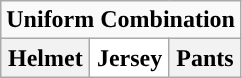<table class="wikitable">
<tr>
<td align="center" Colspan="3"><strong>Uniform Combination</strong></td>
</tr>
<tr align="center">
<th>Helmet</th>
<th style="background:#FFFFFF;">Jersey</th>
<th>Pants</th>
</tr>
</table>
